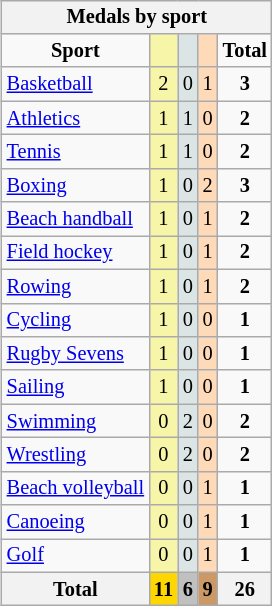<table class="wikitable" style="font-size:85%;float:right;clear:right;">
<tr style="background:#efefef;">
<th colspan=5>Medals by sport</th>
</tr>
<tr align=center>
<td><strong>Sport</strong></td>
<td bgcolor=#f7f6a8></td>
<td bgcolor=#dce5e5></td>
<td bgcolor=#ffdab9></td>
<td><strong>Total</strong></td>
</tr>
<tr align=center>
<td align=left><a href='#'>Basketball</a></td>
<td style="background:#F7F6A8;">2</td>
<td style="background:#DCE5E5;">0</td>
<td style="background:#FFDAB9;">1</td>
<td><strong>3</strong></td>
</tr>
<tr align=center>
<td align=left><a href='#'>Athletics</a></td>
<td style="background:#F7F6A8;">1</td>
<td style="background:#DCE5E5;">1</td>
<td style="background:#FFDAB9;">0</td>
<td><strong>2</strong></td>
</tr>
<tr align=center>
<td align=left><a href='#'>Tennis</a></td>
<td style="background:#F7F6A8;">1</td>
<td style="background:#DCE5E5;">1</td>
<td style="background:#FFDAB9;">0</td>
<td><strong>2</strong></td>
</tr>
<tr align=center>
<td align=left><a href='#'>Boxing</a></td>
<td style="background:#F7F6A8;">1</td>
<td style="background:#DCE5E5;">0</td>
<td style="background:#FFDAB9;">2</td>
<td><strong>3</strong></td>
</tr>
<tr align=center>
<td align=left><a href='#'>Beach handball</a></td>
<td style="background:#F7F6A8;">1</td>
<td style="background:#DCE5E5;">0</td>
<td style="background:#FFDAB9;">1</td>
<td><strong>2</strong></td>
</tr>
<tr align=center>
<td align=left><a href='#'>Field hockey</a></td>
<td style="background:#F7F6A8;">1</td>
<td style="background:#DCE5E5;">0</td>
<td style="background:#FFDAB9;">1</td>
<td><strong>2</strong></td>
</tr>
<tr align=center>
<td align=left><a href='#'>Rowing</a></td>
<td style="background:#F7F6A8;">1</td>
<td style="background:#DCE5E5;">0</td>
<td style="background:#FFDAB9;">1</td>
<td><strong>2</strong></td>
</tr>
<tr align=center>
<td align=left><a href='#'>Cycling</a></td>
<td style="background:#F7F6A8;">1</td>
<td style="background:#DCE5E5;">0</td>
<td style="background:#FFDAB9;">0</td>
<td><strong>1</strong></td>
</tr>
<tr align=center>
<td align=left><a href='#'>Rugby Sevens</a></td>
<td style="background:#F7F6A8;">1</td>
<td style="background:#DCE5E5;">0</td>
<td style="background:#FFDAB9;">0</td>
<td><strong>1</strong></td>
</tr>
<tr align=center>
<td align=left><a href='#'>Sailing</a></td>
<td style="background:#F7F6A8;">1</td>
<td style="background:#DCE5E5;">0</td>
<td style="background:#FFDAB9;">0</td>
<td><strong>1</strong></td>
</tr>
<tr align=center>
<td align=left><a href='#'>Swimming</a></td>
<td style="background:#F7F6A8;">0</td>
<td style="background:#DCE5E5;">2</td>
<td style="background:#FFDAB9;">0</td>
<td><strong>2</strong></td>
</tr>
<tr align=center>
<td align=left><a href='#'>Wrestling</a></td>
<td style="background:#F7F6A8;">0</td>
<td style="background:#DCE5E5;">2</td>
<td style="background:#FFDAB9;">0</td>
<td><strong>2</strong></td>
</tr>
<tr align=center>
<td align=left><a href='#'>Beach volleyball</a></td>
<td style="background:#F7F6A8;">0</td>
<td style="background:#DCE5E5;">0</td>
<td style="background:#FFDAB9;">1</td>
<td><strong>1</strong></td>
</tr>
<tr align=center>
<td align=left><a href='#'>Canoeing</a></td>
<td style="background:#F7F6A8;">0</td>
<td style="background:#DCE5E5;">0</td>
<td style="background:#FFDAB9;">1</td>
<td><strong>1</strong></td>
</tr>
<tr align=center>
<td align=left><a href='#'>Golf</a></td>
<td style="background:#F7F6A8;">0</td>
<td style="background:#DCE5E5;">0</td>
<td style="background:#FFDAB9;">1</td>
<td><strong>1</strong></td>
</tr>
<tr align=center>
<th>Total</th>
<th style="background:gold;">11</th>
<th style="background:silver;">6</th>
<th style="background:#c96;">9</th>
<th>26</th>
</tr>
</table>
